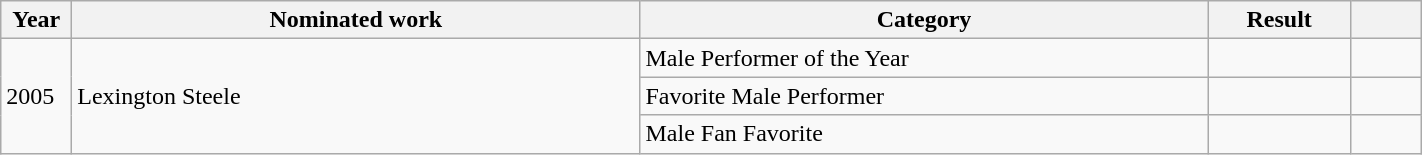<table class="wikitable" style="width:75%;">
<tr>
<th width=5%>Year</th>
<th style="width:40%;">Nominated work</th>
<th style="width:40%;">Category</th>
<th style="width:10%;">Result</th>
<th width=5%></th>
</tr>
<tr>
<td rowspan="3">2005</td>
<td rowspan="3">Lexington Steele</td>
<td>Male Performer of the Year</td>
<td></td>
<td style="text-align:center;"></td>
</tr>
<tr>
<td>Favorite Male Performer</td>
<td></td>
<td style="text-align:center;"></td>
</tr>
<tr>
<td>Male Fan Favorite</td>
<td></td>
<td style="text-align:center;"></td>
</tr>
</table>
